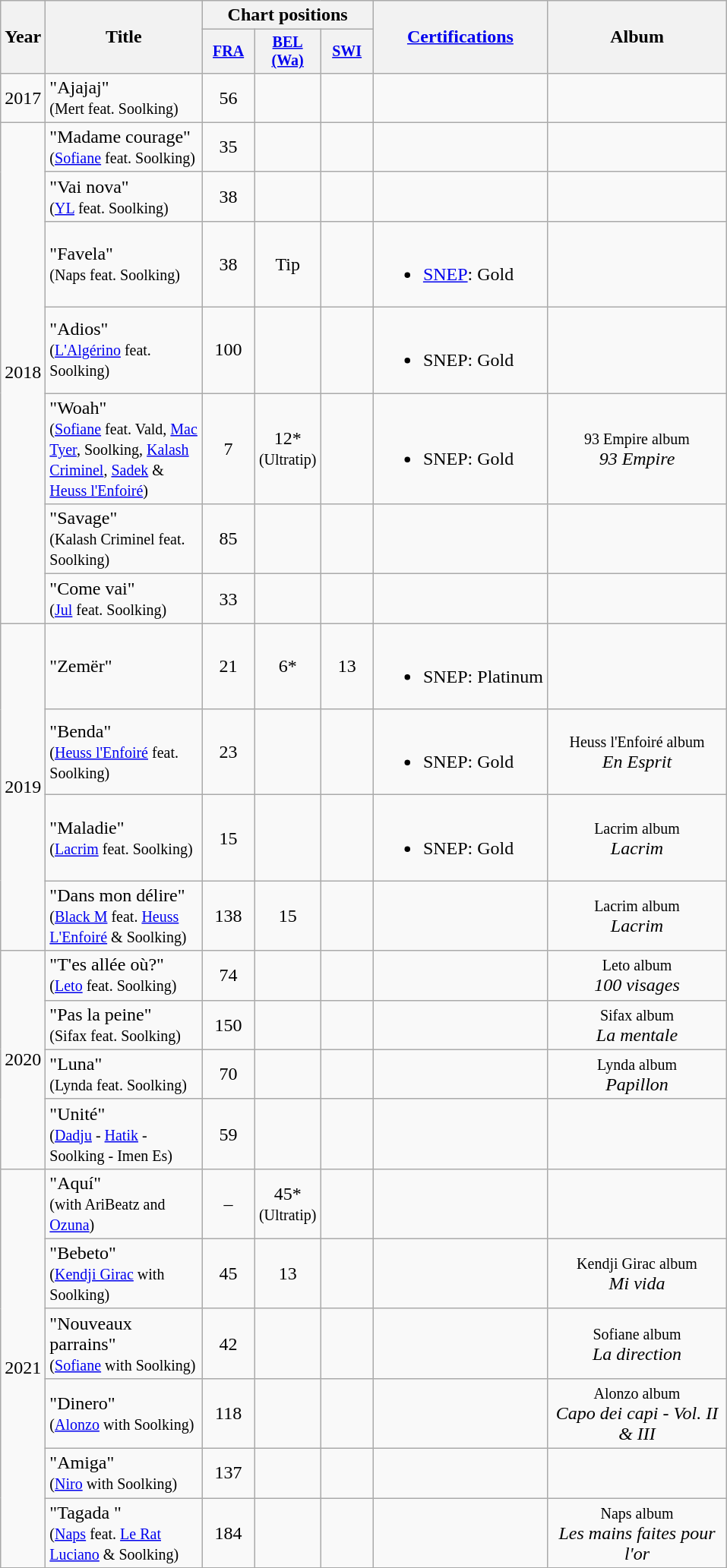<table class="wikitable">
<tr>
<th style="width:10px;" rowspan="2">Year</th>
<th style="width:130px;" rowspan="2">Title</th>
<th colspan="3">Chart positions</th>
<th rowspan="2"><a href='#'>Certifications</a></th>
<th style="width:150px;" rowspan="2">Album</th>
</tr>
<tr>
<th style="width:40px; font-size:smaller;"><a href='#'>FRA</a><br></th>
<th style="width:40px; font-size:smaller;"><a href='#'>BEL<br>(Wa)</a><br></th>
<th style="width:40px; font-size:smaller;"><a href='#'>SWI</a><br></th>
</tr>
<tr>
<td style="text-align:center;">2017</td>
<td>"Ajajaj"<br><small>(Mert feat. Soolking)</small></td>
<td style="text-align:center;">56</td>
<td style="text-align:center;"></td>
<td></td>
<td></td>
<td></td>
</tr>
<tr>
<td style="text-align:center;" rowspan=7>2018</td>
<td>"Madame courage"<br><small>(<a href='#'>Sofiane</a> feat. Soolking)</small></td>
<td style="text-align:center;">35</td>
<td style="text-align:center;"></td>
<td style="text-align:center;"></td>
<td></td>
<td style="text-align:center;"></td>
</tr>
<tr>
<td>"Vai nova"<br><small>(<a href='#'>YL</a> feat. Soolking)</small></td>
<td style="text-align:center;">38</td>
<td style="text-align:center;"></td>
<td style="text-align:center;"></td>
<td></td>
<td style="text-align:center;"></td>
</tr>
<tr>
<td>"Favela"<br><small>(Naps feat. Soolking)</small></td>
<td style="text-align:center;">38</td>
<td style="text-align:center;">Tip</td>
<td style="text-align:center;"></td>
<td><br><ul><li><a href='#'>SNEP</a>: Gold</li></ul></td>
<td style="text-align:center;"></td>
</tr>
<tr>
<td>"Adios"<br><small>(<a href='#'>L'Algérino</a> feat. Soolking)</small></td>
<td style="text-align:center;">100</td>
<td style="text-align:center;"></td>
<td style="text-align:center;"></td>
<td><br><ul><li>SNEP: Gold</li></ul></td>
<td style="text-align:center;"></td>
</tr>
<tr>
<td>"Woah"<br><small>(<a href='#'>Sofiane</a> feat. Vald, <a href='#'>Mac Tyer</a>, Soolking, <a href='#'>Kalash Criminel</a>, <a href='#'>Sadek</a> & <a href='#'>Heuss l'Enfoiré</a>)</small></td>
<td style="text-align:center;">7</td>
<td style="text-align:center;">12*<br><small>(Ultratip)</small></td>
<td style="text-align:center;"></td>
<td><br><ul><li>SNEP: Gold</li></ul></td>
<td style="text-align:center;"><small>93 Empire album</small><br><em>93 Empire</em></td>
</tr>
<tr>
<td>"Savage"<br><small>(Kalash Criminel feat. Soolking)</small></td>
<td style="text-align:center;">85</td>
<td style="text-align:center;"></td>
<td style="text-align:center;"></td>
<td></td>
<td style="text-align:center;"></td>
</tr>
<tr>
<td>"Come vai"<br><small>(<a href='#'>Jul</a> feat. Soolking)</small></td>
<td style="text-align:center;">33</td>
<td style="text-align:center;"></td>
<td style="text-align:center;"></td>
<td></td>
<td style="text-align:center;"></td>
</tr>
<tr>
<td style="text-align:center;" rowspan=4>2019</td>
<td>"Zemër"<br></td>
<td style="text-align:center;">21<br></td>
<td style="text-align:center;">6*<br></td>
<td style="text-align:center;">13</td>
<td><br><ul><li>SNEP: Platinum</li></ul></td>
<td style="text-align:center;"></td>
</tr>
<tr>
<td>"Benda"<br><small>(<a href='#'>Heuss l'Enfoiré</a> feat. Soolking)</small></td>
<td style="text-align:center;">23</td>
<td style="text-align:center;"></td>
<td style="text-align:center;"></td>
<td><br><ul><li>SNEP: Gold</li></ul></td>
<td style="text-align:center;"><small>Heuss l'Enfoiré album</small><br><em>En Esprit</em></td>
</tr>
<tr>
<td>"Maladie"<br><small>(<a href='#'>Lacrim</a> feat. Soolking)</small></td>
<td style="text-align:center;">15</td>
<td style="text-align:center;"></td>
<td style="text-align:center;"></td>
<td><br><ul><li>SNEP: Gold</li></ul></td>
<td style="text-align:center;"><small>Lacrim album</small><br><em>Lacrim</em></td>
</tr>
<tr>
<td>"Dans mon délire" <br><small>(<a href='#'>Black M</a> feat. <a href='#'>Heuss L'Enfoiré</a> & Soolking)</small></td>
<td style="text-align:center;">138</td>
<td style="text-align:center;">15</td>
<td style="text-align:center;"></td>
<td></td>
<td style="text-align:center;"><small>Lacrim album</small><br><em>Lacrim</em></td>
</tr>
<tr>
<td style="text-align:center;" rowspan=4>2020</td>
<td>"T'es allée où?"<br><small>(<a href='#'>Leto</a> feat. Soolking)</small></td>
<td style="text-align:center;">74</td>
<td style="text-align:center;"></td>
<td style="text-align:center;"></td>
<td></td>
<td style="text-align:center;"><small>Leto album</small><br><em>100 visages</em></td>
</tr>
<tr>
<td>"Pas la peine"<br><small>(Sifax feat. Soolking)</small></td>
<td style="text-align:center;">150</td>
<td style="text-align:center;"></td>
<td style="text-align:center;"></td>
<td></td>
<td style="text-align:center;"><small>Sifax album</small><br><em>La mentale</em></td>
</tr>
<tr>
<td>"Luna"<br><small>(Lynda feat. Soolking)</small></td>
<td style="text-align:center;">70</td>
<td style="text-align:center;"></td>
<td style="text-align:center;"></td>
<td></td>
<td style="text-align:center;"><small>Lynda album</small><br><em>Papillon</em></td>
</tr>
<tr>
<td>"Unité"<br><small>(<a href='#'>Dadju</a> - <a href='#'>Hatik</a> - Soolking - Imen Es)</small></td>
<td style="text-align:center;">59</td>
<td style="text-align:center;"></td>
<td style="text-align:center;"></td>
<td></td>
<td style="text-align:center;"></td>
</tr>
<tr>
<td style="text-align:center;" rowspan="6">2021</td>
<td>"Aquí"<br><small>(with AriBeatz and <a href='#'>Ozuna</a>)</small></td>
<td style="text-align:center;">–</td>
<td style="text-align:center;">45*<br><small>(Ultratip)</small></td>
<td></td>
<td></td>
<td style="text-align:center;"></td>
</tr>
<tr>
<td>"Bebeto"<br><small>(<a href='#'>Kendji Girac</a> with Soolking)</small></td>
<td style="text-align:center;">45</td>
<td style="text-align:center;">13</td>
<td></td>
<td></td>
<td style="text-align:center;"><small>Kendji Girac album</small><br><em>Mi vida</em></td>
</tr>
<tr>
<td>"Nouveaux parrains"<br><small>(<a href='#'>Sofiane</a> with Soolking)</small></td>
<td style="text-align:center;">42</td>
<td style="text-align:center;"></td>
<td></td>
<td></td>
<td style="text-align:center;"><small>Sofiane album</small><br><em>La direction</em></td>
</tr>
<tr>
<td>"Dinero"<br><small>(<a href='#'>Alonzo</a> with Soolking)</small></td>
<td style="text-align:center;">118</td>
<td style="text-align:center;"></td>
<td></td>
<td></td>
<td style="text-align:center;"><small>Alonzo album</small><br><em>Capo dei capi - Vol. II & III</em></td>
</tr>
<tr>
<td>"Amiga"<br><small>(<a href='#'>Niro</a> with Soolking)</small></td>
<td style="text-align:center;">137</td>
<td style="text-align:center;"></td>
<td></td>
<td></td>
<td style="text-align:center;"></td>
</tr>
<tr>
<td>"Tagada "<br><small>(<a href='#'>Naps</a> feat. <a href='#'>Le Rat Luciano</a> & Soolking)</small></td>
<td style="text-align:center;">184</td>
<td style="text-align:center;"></td>
<td></td>
<td></td>
<td style="text-align:center;"><small>Naps album</small><br><em>Les mains faites pour l'or</em></td>
</tr>
</table>
